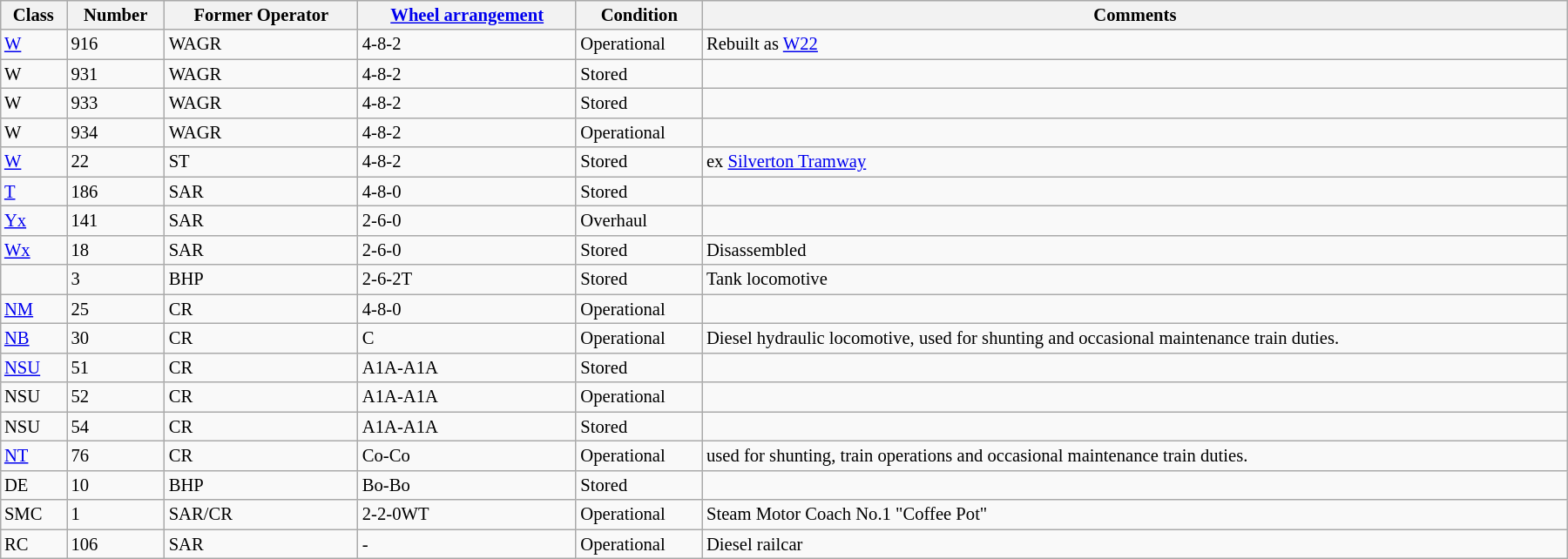<table class="wikitable sortable floatleft" border="1" style="width:95%; font-size: 86%; float:left; margin-left:2em; margin-right:2em; margin-bottom:2em">
<tr>
<th>Class</th>
<th>Number</th>
<th>Former Operator</th>
<th><a href='#'>Wheel arrangement</a></th>
<th>Condition</th>
<th>Comments</th>
</tr>
<tr>
<td><a href='#'>W</a></td>
<td>916</td>
<td>WAGR</td>
<td>4-8-2</td>
<td>Operational</td>
<td>Rebuilt as <a href='#'>W22</a></td>
</tr>
<tr>
<td>W</td>
<td>931</td>
<td>WAGR</td>
<td>4-8-2</td>
<td>Stored</td>
<td></td>
</tr>
<tr>
<td>W</td>
<td>933</td>
<td>WAGR</td>
<td>4-8-2</td>
<td>Stored</td>
<td></td>
</tr>
<tr>
<td>W</td>
<td>934</td>
<td>WAGR</td>
<td>4-8-2</td>
<td>Operational</td>
<td></td>
</tr>
<tr>
<td><a href='#'>W</a></td>
<td>22</td>
<td>ST</td>
<td>4-8-2</td>
<td>Stored</td>
<td>ex <a href='#'>Silverton Tramway</a></td>
</tr>
<tr>
<td><a href='#'>T</a></td>
<td>186</td>
<td>SAR</td>
<td>4-8-0</td>
<td>Stored</td>
<td></td>
</tr>
<tr>
<td><a href='#'>Yx</a></td>
<td>141</td>
<td>SAR</td>
<td>2-6-0</td>
<td>Overhaul</td>
<td></td>
</tr>
<tr>
<td><a href='#'>Wx</a></td>
<td>18</td>
<td>SAR</td>
<td>2-6-0</td>
<td>Stored</td>
<td>Disassembled</td>
</tr>
<tr>
<td></td>
<td>3</td>
<td>BHP</td>
<td>2-6-2T</td>
<td>Stored</td>
<td>Tank locomotive</td>
</tr>
<tr>
<td><a href='#'>NM</a></td>
<td>25</td>
<td>CR</td>
<td>4-8-0</td>
<td>Operational</td>
<td></td>
</tr>
<tr>
<td><a href='#'>NB</a></td>
<td>30</td>
<td>CR</td>
<td>C</td>
<td>Operational</td>
<td>Diesel hydraulic locomotive, used for shunting and occasional maintenance train duties.</td>
</tr>
<tr>
<td><a href='#'>NSU</a></td>
<td>51</td>
<td>CR</td>
<td>A1A-A1A</td>
<td>Stored</td>
<td></td>
</tr>
<tr>
<td>NSU</td>
<td>52</td>
<td>CR</td>
<td>A1A-A1A</td>
<td>Operational</td>
<td></td>
</tr>
<tr>
<td>NSU</td>
<td>54</td>
<td>CR</td>
<td>A1A-A1A</td>
<td>Stored</td>
<td></td>
</tr>
<tr>
<td><a href='#'>NT</a></td>
<td>76</td>
<td>CR</td>
<td>Co-Co</td>
<td>Operational</td>
<td>used for shunting, train operations and occasional maintenance train duties.</td>
</tr>
<tr>
<td>DE</td>
<td>10</td>
<td>BHP</td>
<td>Bo-Bo</td>
<td>Stored</td>
<td></td>
</tr>
<tr>
<td>SMC</td>
<td>1</td>
<td>SAR/CR</td>
<td>2-2-0WT</td>
<td>Operational</td>
<td>Steam Motor Coach No.1 "Coffee Pot"</td>
</tr>
<tr>
<td>RC</td>
<td>106</td>
<td>SAR</td>
<td>-</td>
<td>Operational</td>
<td>Diesel railcar</td>
</tr>
</table>
